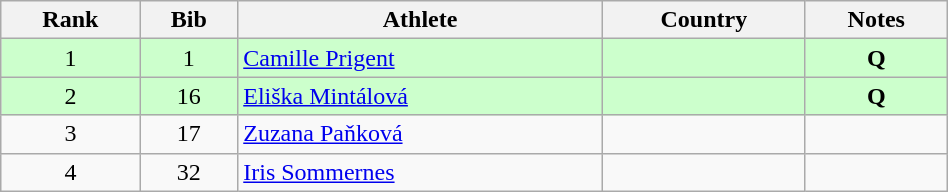<table class="wikitable" style="text-align:center;width: 50%;">
<tr>
<th>Rank</th>
<th>Bib</th>
<th>Athlete</th>
<th>Country</th>
<th>Notes</th>
</tr>
<tr bgcolor=ccffcc>
<td>1</td>
<td>1</td>
<td align=left><a href='#'>Camille Prigent</a></td>
<td align=left></td>
<td><strong>Q</strong></td>
</tr>
<tr bgcolor=ccffcc>
<td>2</td>
<td>16</td>
<td align=left><a href='#'>Eliška Mintálová</a></td>
<td align=left></td>
<td><strong>Q</strong></td>
</tr>
<tr>
<td>3</td>
<td>17</td>
<td align=left><a href='#'>Zuzana Paňková</a></td>
<td align=left></td>
<td></td>
</tr>
<tr>
<td>4</td>
<td>32</td>
<td align=left><a href='#'>Iris Sommernes</a></td>
<td align=left></td>
<td></td>
</tr>
</table>
